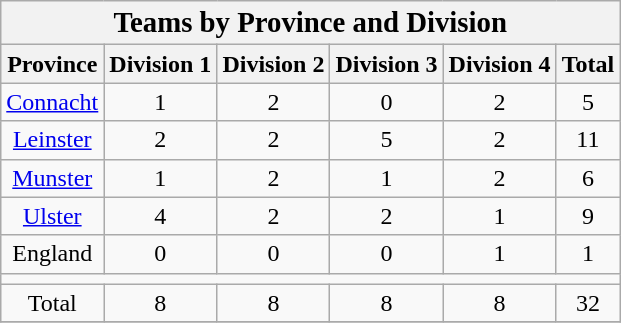<table class="wikitable" style="text-align:center">
<tr>
<th colspan=6><big>Teams by Province and Division</big></th>
</tr>
<tr>
<th>Province</th>
<th>Division 1</th>
<th>Division 2</th>
<th>Division 3</th>
<th>Division 4</th>
<th>Total</th>
</tr>
<tr>
<td><a href='#'>Connacht</a></td>
<td>1</td>
<td>2</td>
<td>0</td>
<td>2</td>
<td>5</td>
</tr>
<tr>
<td><a href='#'>Leinster</a></td>
<td>2</td>
<td>2</td>
<td>5</td>
<td>2</td>
<td>11</td>
</tr>
<tr>
<td><a href='#'>Munster</a></td>
<td>1</td>
<td>2</td>
<td>1</td>
<td>2</td>
<td>6</td>
</tr>
<tr>
<td><a href='#'>Ulster</a></td>
<td>4</td>
<td>2</td>
<td>2</td>
<td>1</td>
<td>9</td>
</tr>
<tr>
<td>England</td>
<td>0</td>
<td>0</td>
<td>0</td>
<td>1</td>
<td>1</td>
</tr>
<tr>
<td colspan=6></td>
</tr>
<tr>
<td>Total</td>
<td>8</td>
<td>8</td>
<td>8</td>
<td>8</td>
<td>32</td>
</tr>
<tr>
</tr>
</table>
